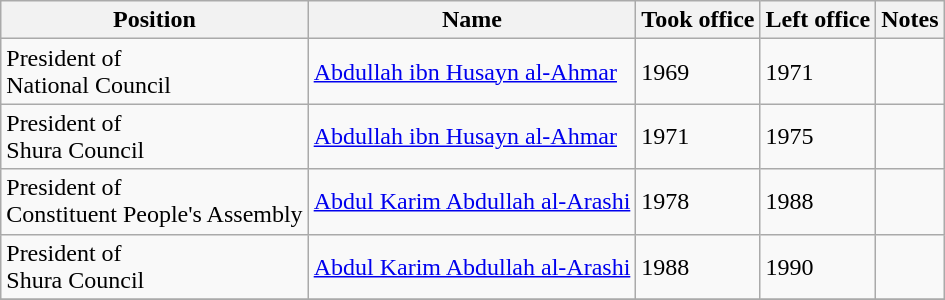<table class="wikitable">
<tr>
<th>Position</th>
<th>Name</th>
<th>Took office</th>
<th>Left office</th>
<th>Notes</th>
</tr>
<tr>
<td>President of<br>National Council</td>
<td><a href='#'>Abdullah ibn Husayn al-Ahmar</a></td>
<td>1969</td>
<td>1971</td>
<td></td>
</tr>
<tr>
<td>President of<br>Shura Council</td>
<td><a href='#'>Abdullah ibn Husayn al-Ahmar</a></td>
<td>1971</td>
<td>1975</td>
<td></td>
</tr>
<tr>
<td>President of<br>Constituent People's Assembly</td>
<td><a href='#'>Abdul Karim Abdullah al-Arashi</a></td>
<td>1978</td>
<td>1988</td>
<td></td>
</tr>
<tr>
<td>President of<br>Shura Council</td>
<td><a href='#'>Abdul Karim Abdullah al-Arashi</a></td>
<td>1988</td>
<td>1990</td>
<td></td>
</tr>
<tr>
</tr>
</table>
